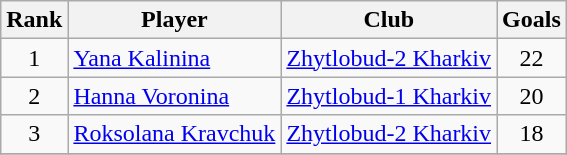<table class="wikitable" style="text-align:center">
<tr>
<th>Rank</th>
<th>Player</th>
<th>Club</th>
<th>Goals</th>
</tr>
<tr>
<td rowspan=1>1</td>
<td align="left"> <a href='#'>Yana Kalinina</a></td>
<td align="left"><a href='#'>Zhytlobud-2 Kharkiv</a></td>
<td>22</td>
</tr>
<tr>
<td rowspan=1>2</td>
<td align="left"> <a href='#'>Hanna Voronina</a></td>
<td align="left"><a href='#'>Zhytlobud-1 Kharkiv</a></td>
<td>20</td>
</tr>
<tr>
<td rowspan=1>3</td>
<td align="left"> <a href='#'>Roksolana Kravchuk</a></td>
<td align="left"><a href='#'>Zhytlobud-2 Kharkiv</a></td>
<td>18</td>
</tr>
<tr>
</tr>
</table>
